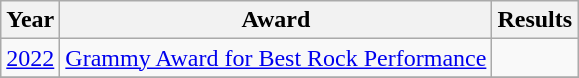<table class="wikitable">
<tr>
<th>Year</th>
<th>Award</th>
<th>Results</th>
</tr>
<tr>
<td><a href='#'>2022</a></td>
<td><a href='#'>Grammy Award for Best Rock Performance</a></td>
<td></td>
</tr>
<tr>
</tr>
</table>
